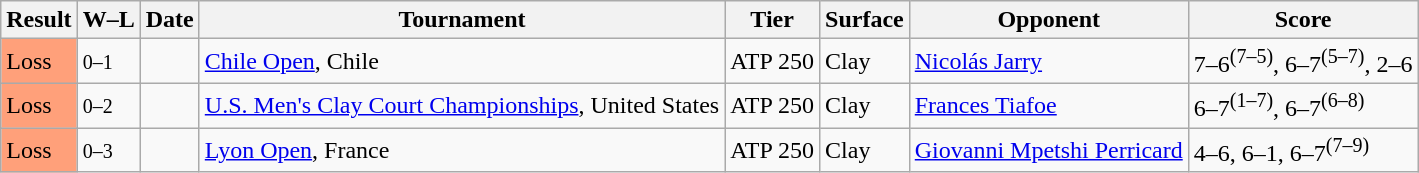<table class="sortable wikitable">
<tr>
<th>Result</th>
<th class="unsortable">W–L</th>
<th>Date</th>
<th>Tournament</th>
<th>Tier</th>
<th>Surface</th>
<th>Opponent</th>
<th class=unsortable>Score</th>
</tr>
<tr>
<td bgcolor=ffa07a>Loss</td>
<td><small>0–1</small></td>
<td><a href='#'></a></td>
<td><a href='#'>Chile Open</a>, Chile</td>
<td>ATP 250</td>
<td>Clay</td>
<td> <a href='#'>Nicolás Jarry</a></td>
<td>7–6<sup>(7–5)</sup>, 6–7<sup>(5–7)</sup>, 2–6</td>
</tr>
<tr>
<td bgcolor=ffa07a>Loss</td>
<td><small>0–2</small></td>
<td><a href='#'></a></td>
<td><a href='#'>U.S. Men's Clay Court Championships</a>, United States</td>
<td>ATP 250</td>
<td>Clay</td>
<td> <a href='#'>Frances Tiafoe</a></td>
<td>6–7<sup>(1–7)</sup>, 6–7<sup>(6–8)</sup></td>
</tr>
<tr>
<td bgcolor=ffa07a>Loss</td>
<td><small>0–3</small></td>
<td><a href='#'></a></td>
<td><a href='#'>Lyon Open</a>, France</td>
<td>ATP 250</td>
<td>Clay</td>
<td> <a href='#'>Giovanni Mpetshi Perricard</a></td>
<td>4–6, 6–1, 6–7<sup>(7–9)</sup></td>
</tr>
</table>
